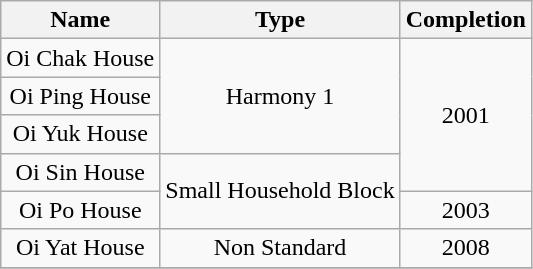<table class="wikitable" style="text-align: center">
<tr>
<th>Name</th>
<th>Type</th>
<th>Completion</th>
</tr>
<tr>
<td>Oi Chak House</td>
<td rowspan="3">Harmony 1</td>
<td rowspan="4">2001</td>
</tr>
<tr>
<td>Oi Ping House</td>
</tr>
<tr>
<td>Oi Yuk House</td>
</tr>
<tr>
<td>Oi Sin House</td>
<td rowspan="2">Small Household Block</td>
</tr>
<tr>
<td>Oi Po House</td>
<td rowspan="1">2003</td>
</tr>
<tr>
<td>Oi Yat House</td>
<td rowspan="1">Non Standard</td>
<td rowspan="1">2008</td>
</tr>
<tr>
</tr>
</table>
